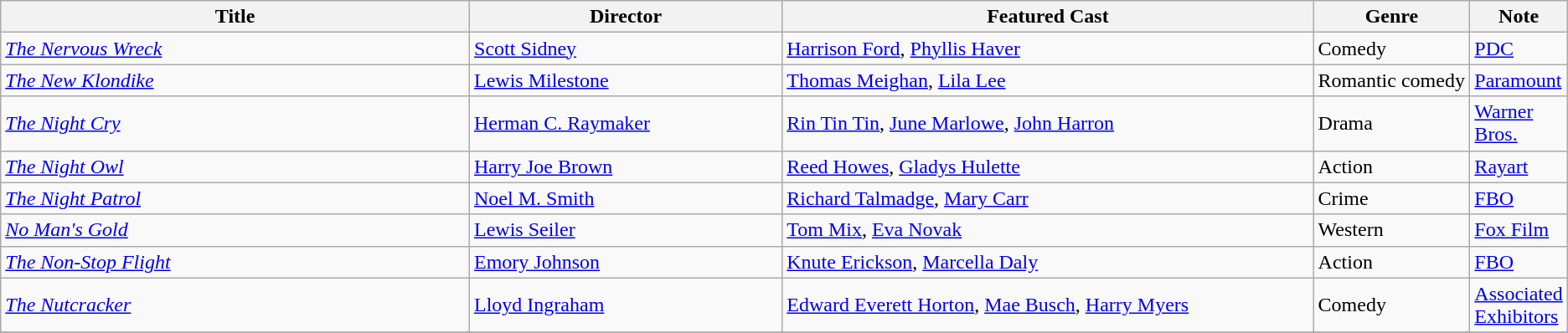<table class="wikitable">
<tr>
<th style="width:30%;">Title</th>
<th style="width:20%;">Director</th>
<th style="width:34%;">Featured Cast</th>
<th style="width:10%;">Genre</th>
<th style="width:10%;">Note</th>
</tr>
<tr>
<td><em><a href='#'>The Nervous Wreck</a></em></td>
<td><a href='#'>Scott Sidney</a></td>
<td><a href='#'>Harrison Ford</a>, <a href='#'>Phyllis Haver</a></td>
<td>Comedy</td>
<td><a href='#'>PDC</a></td>
</tr>
<tr>
<td><em><a href='#'>The New Klondike</a></em></td>
<td><a href='#'>Lewis Milestone</a></td>
<td><a href='#'>Thomas Meighan</a>, <a href='#'>Lila Lee</a></td>
<td>Romantic comedy</td>
<td><a href='#'>Paramount</a></td>
</tr>
<tr>
<td><em><a href='#'>The Night Cry</a></em></td>
<td><a href='#'>Herman C. Raymaker</a></td>
<td><a href='#'>Rin Tin Tin</a>, <a href='#'>June Marlowe</a>, <a href='#'>John Harron</a></td>
<td>Drama</td>
<td><a href='#'>Warner Bros.</a></td>
</tr>
<tr>
<td><em><a href='#'>The Night Owl</a></em></td>
<td><a href='#'>Harry Joe Brown</a></td>
<td><a href='#'>Reed Howes</a>, <a href='#'>Gladys Hulette</a></td>
<td>Action</td>
<td><a href='#'>Rayart</a></td>
</tr>
<tr>
<td><em><a href='#'>The Night Patrol</a></em></td>
<td><a href='#'>Noel M. Smith</a></td>
<td><a href='#'>Richard Talmadge</a>, <a href='#'>Mary Carr</a></td>
<td>Crime</td>
<td><a href='#'>FBO</a></td>
</tr>
<tr>
<td><em><a href='#'>No Man's Gold</a></em></td>
<td><a href='#'>Lewis Seiler</a></td>
<td><a href='#'>Tom Mix</a>, <a href='#'>Eva Novak</a></td>
<td>Western</td>
<td><a href='#'>Fox Film</a></td>
</tr>
<tr>
<td><em><a href='#'>The Non-Stop Flight</a></em></td>
<td><a href='#'>Emory Johnson</a></td>
<td><a href='#'>Knute Erickson</a>, <a href='#'>Marcella Daly</a></td>
<td>Action</td>
<td><a href='#'>FBO</a></td>
</tr>
<tr>
<td><em><a href='#'>The Nutcracker</a></em></td>
<td><a href='#'>Lloyd Ingraham</a></td>
<td><a href='#'>Edward Everett Horton</a>, <a href='#'>Mae Busch</a>, <a href='#'>Harry Myers</a></td>
<td>Comedy</td>
<td><a href='#'>Associated Exhibitors</a></td>
</tr>
<tr>
</tr>
</table>
